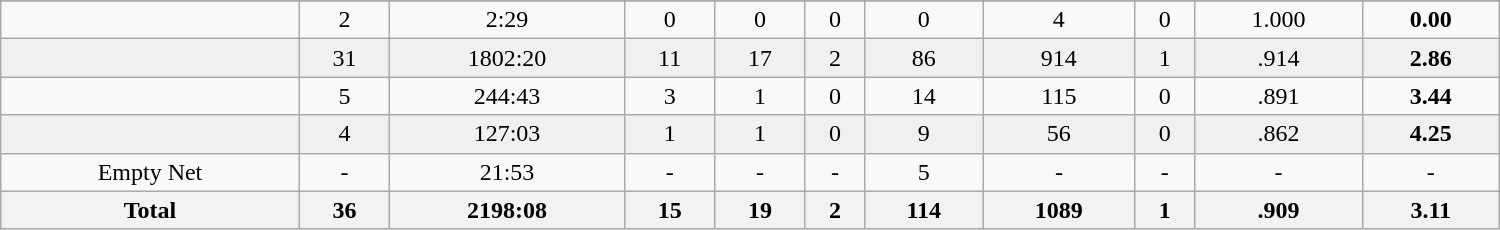<table class="wikitable sortable" width ="1000">
<tr align="center">
</tr>
<tr align="center" bgcolor="">
<td></td>
<td>2</td>
<td>2:29</td>
<td>0</td>
<td>0</td>
<td>0</td>
<td>0</td>
<td>4</td>
<td>0</td>
<td>1.000</td>
<td><strong>0.00</strong></td>
</tr>
<tr align="center" bgcolor="f0f0f0">
<td></td>
<td>31</td>
<td>1802:20</td>
<td>11</td>
<td>17</td>
<td>2</td>
<td>86</td>
<td>914</td>
<td>1</td>
<td>.914</td>
<td><strong>2.86</strong></td>
</tr>
<tr align="center" bgcolor="">
<td></td>
<td>5</td>
<td>244:43</td>
<td>3</td>
<td>1</td>
<td>0</td>
<td>14</td>
<td>115</td>
<td>0</td>
<td>.891</td>
<td><strong>3.44</strong></td>
</tr>
<tr align="center" bgcolor="f0f0f0">
<td></td>
<td>4</td>
<td>127:03</td>
<td>1</td>
<td>1</td>
<td>0</td>
<td>9</td>
<td>56</td>
<td>0</td>
<td>.862</td>
<td><strong>4.25</strong></td>
</tr>
<tr align="center" bgcolor="">
<td>Empty Net</td>
<td>-</td>
<td>21:53</td>
<td>-</td>
<td>-</td>
<td>-</td>
<td>5</td>
<td>-</td>
<td>-</td>
<td>-</td>
<td>-</td>
</tr>
<tr>
<th>Total</th>
<th>36</th>
<th>2198:08</th>
<th>15</th>
<th>19</th>
<th>2</th>
<th>114</th>
<th>1089</th>
<th>1</th>
<th>.909</th>
<th>3.11</th>
</tr>
</table>
